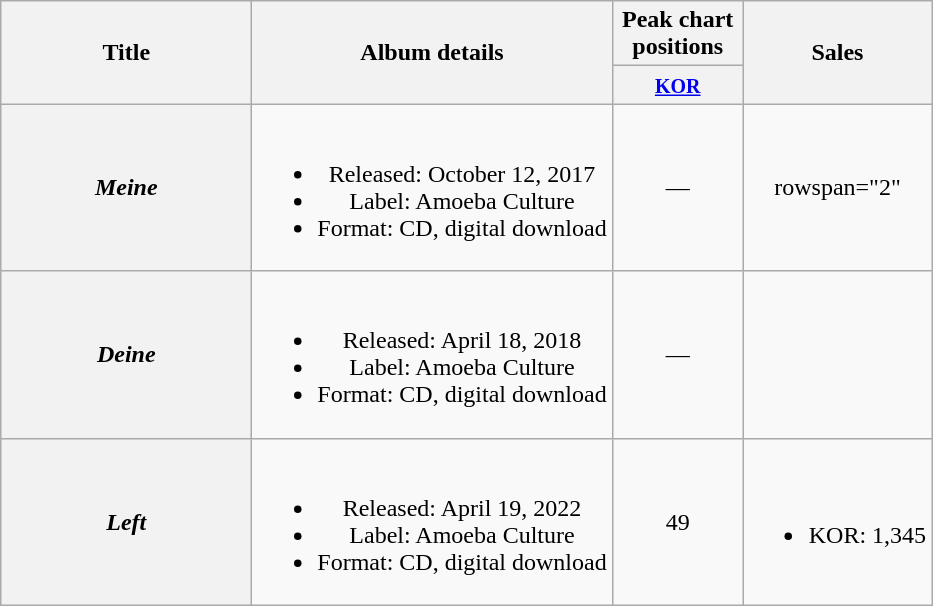<table class="wikitable plainrowheaders" style="text-align:center;">
<tr>
<th style="width:10em;" rowspan="2">Title</th>
<th scope="col" rowspan="2">Album details</th>
<th scope="col" colspan="1" style="width:5em;">Peak chart positions</th>
<th scope="col" rowspan="2">Sales</th>
</tr>
<tr>
<th><small><a href='#'>KOR</a></small><br></th>
</tr>
<tr>
<th scope="row"><em>Meine</em></th>
<td><br><ul><li>Released: October 12, 2017</li><li>Label: Amoeba Culture</li><li>Format: CD, digital download</li></ul></td>
<td>—</td>
<td>rowspan="2" </td>
</tr>
<tr>
<th scope="row"><em>Deine</em></th>
<td><br><ul><li>Released: April 18, 2018</li><li>Label: Amoeba Culture</li><li>Format: CD, digital download</li></ul></td>
<td>—</td>
</tr>
<tr>
<th scope="row"><em>Left</em></th>
<td><br><ul><li>Released: April 19, 2022</li><li>Label: Amoeba Culture</li><li>Format: CD, digital download</li></ul></td>
<td>49</td>
<td><br><ul><li>KOR: 1,345</li></ul></td>
</tr>
</table>
